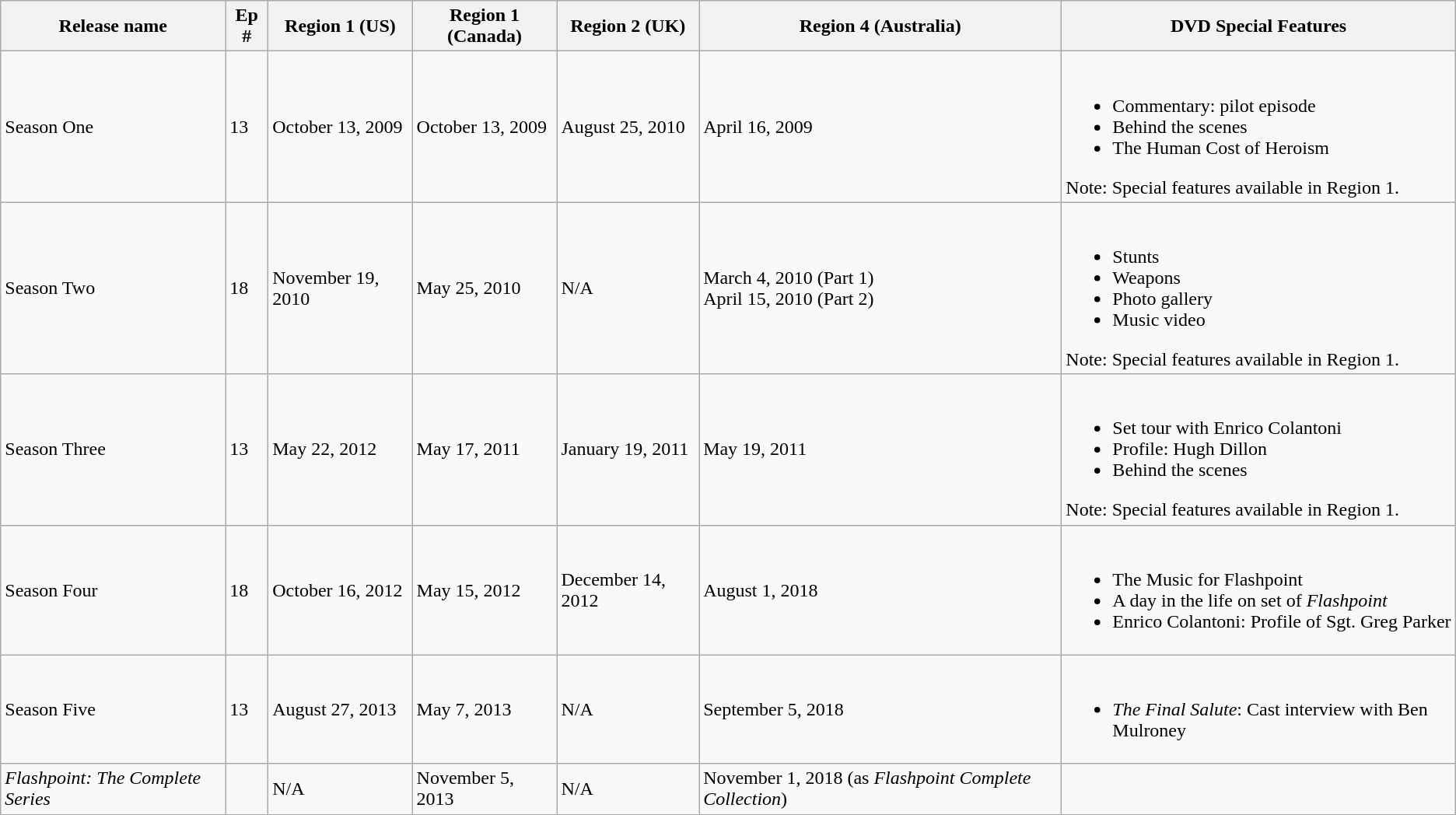<table class="wikitable">
<tr>
<th>Release name</th>
<th>Ep #</th>
<th>Region 1 (US)</th>
<th>Region 1 (Canada)</th>
<th>Region 2 (UK)</th>
<th>Region 4 (Australia)</th>
<th>DVD Special Features</th>
</tr>
<tr>
<td>Season One</td>
<td>13</td>
<td>October 13, 2009</td>
<td>October 13, 2009</td>
<td>August 25, 2010</td>
<td>April 16, 2009</td>
<td><br><ul><li>Commentary: pilot episode</li><li>Behind the scenes</li><li>The Human Cost of Heroism</li></ul>Note: Special features available in Region 1.</td>
</tr>
<tr>
<td>Season Two</td>
<td>18</td>
<td>November 19, 2010</td>
<td>May 25, 2010</td>
<td>N/A</td>
<td>March 4, 2010 (Part 1)<br>April 15, 2010 (Part 2)</td>
<td><br><ul><li>Stunts</li><li>Weapons</li><li>Photo gallery</li><li>Music video</li></ul>Note: Special features available in Region 1.</td>
</tr>
<tr>
<td>Season Three</td>
<td>13</td>
<td>May 22, 2012</td>
<td>May 17, 2011</td>
<td>January 19, 2011</td>
<td>May 19, 2011</td>
<td><br><ul><li>Set tour with Enrico Colantoni</li><li>Profile: Hugh Dillon</li><li>Behind the scenes</li></ul>Note: Special features available in Region 1.</td>
</tr>
<tr>
<td>Season Four</td>
<td>18</td>
<td>October 16, 2012</td>
<td>May 15, 2012</td>
<td>December 14, 2012</td>
<td>August 1, 2018</td>
<td><br><ul><li>The Music for Flashpoint</li><li>A day in the life on set of <em>Flashpoint</em></li><li>Enrico Colantoni: Profile of Sgt. Greg Parker</li></ul></td>
</tr>
<tr>
<td>Season Five</td>
<td>13</td>
<td>August 27, 2013</td>
<td>May 7, 2013</td>
<td>N/A</td>
<td>September 5, 2018</td>
<td><br><ul><li><em>The Final Salute</em>: Cast interview with Ben Mulroney</li></ul></td>
</tr>
<tr>
<td><em>Flashpoint: The Complete Series</em></td>
<td></td>
<td>N/A</td>
<td>November 5, 2013</td>
<td>N/A</td>
<td>November 1, 2018 (as <em>Flashpoint Complete Collection</em>)</td>
<td></td>
</tr>
</table>
